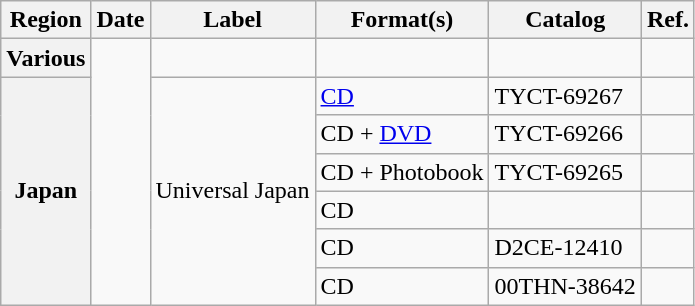<table class="wikitable plainrowheaders">
<tr>
<th scope="col">Region</th>
<th scope="col">Date</th>
<th scope="col">Label</th>
<th scope="col">Format(s)</th>
<th scope="col">Catalog</th>
<th scope="col">Ref.</th>
</tr>
<tr>
<th scope="row">Various</th>
<td rowspan="7"></td>
<td></td>
<td></td>
<td></td>
<td align="center"></td>
</tr>
<tr>
<th scope="row" rowspan="6">Japan</th>
<td rowspan="6">Universal Japan</td>
<td><a href='#'>CD</a></td>
<td>TYCT-69267</td>
<td align="center"></td>
</tr>
<tr>
<td>CD + <a href='#'>DVD</a></td>
<td>TYCT-69266</td>
<td align="center"></td>
</tr>
<tr>
<td>CD + Photobook</td>
<td>TYCT-69265</td>
<td align="center"></td>
</tr>
<tr>
<td>CD </td>
<td></td>
<td align="center"></td>
</tr>
<tr>
<td>CD </td>
<td>D2CE-12410</td>
<td align="center"></td>
</tr>
<tr>
<td>CD </td>
<td>00THN-38642</td>
<td align="center"></td>
</tr>
</table>
